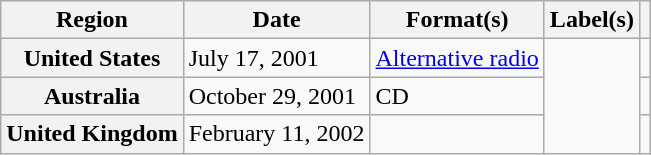<table class="wikitable plainrowheaders">
<tr>
<th scope="col">Region</th>
<th scope="col">Date</th>
<th scope="col">Format(s)</th>
<th scope="col">Label(s)</th>
<th scope="col"></th>
</tr>
<tr>
<th scope="row">United States</th>
<td>July 17, 2001</td>
<td><a href='#'>Alternative radio</a></td>
<td rowspan="3"></td>
<td></td>
</tr>
<tr>
<th scope="row">Australia</th>
<td>October 29, 2001</td>
<td>CD</td>
<td></td>
</tr>
<tr>
<th scope="row">United Kingdom</th>
<td>February 11, 2002</td>
<td></td>
<td></td>
</tr>
</table>
